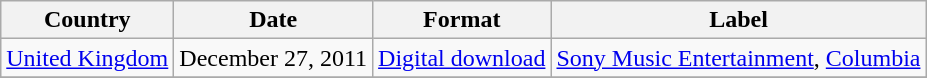<table class=wikitable>
<tr>
<th scope="col">Country</th>
<th scope="col">Date</th>
<th scope="col">Format</th>
<th scope="col">Label</th>
</tr>
<tr>
<td><a href='#'>United Kingdom</a></td>
<td>December 27, 2011</td>
<td><a href='#'>Digital download</a></td>
<td><a href='#'>Sony Music Entertainment</a>, <a href='#'>Columbia</a></td>
</tr>
<tr>
</tr>
</table>
